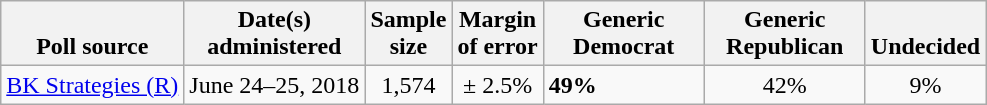<table class="wikitable">
<tr valign=bottom>
<th>Poll source</th>
<th>Date(s)<br>administered</th>
<th>Sample<br>size</th>
<th>Margin<br>of error</th>
<th style="width:100px;">Generic<br>Democrat</th>
<th style="width:100px;">Generic<br>Republican</th>
<th>Undecided</th>
</tr>
<tr>
<td><a href='#'>BK Strategies (R)</a></td>
<td align=center>June 24–25, 2018</td>
<td align=center>1,574</td>
<td align=center>± 2.5%</td>
<td><strong>49%</strong></td>
<td align=center>42%</td>
<td align=center>9%</td>
</tr>
</table>
